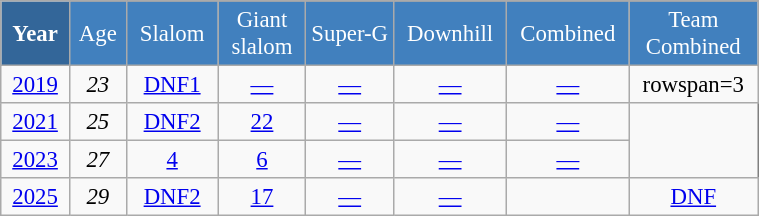<table class="wikitable" style="font-size:95%; text-align:center; border:grey solid 1px; border-collapse:collapse;" width="40%">
<tr style="background-color:#369; color:white;">
<td rowspan="2" colspan="1" width="3%"><strong>Year</strong></td>
</tr>
<tr style="background-color:#4180be; color:white;">
<td width="2%">Age</td>
<td width="4%">Slalom</td>
<td width="4%">Giant<br>slalom</td>
<td width="4%">Super-G</td>
<td width="4%">Downhill</td>
<td width="4%">Combined</td>
<td width="4%">Team Combined</td>
</tr>
<tr>
<td><a href='#'>2019</a></td>
<td><em>23</em></td>
<td><a href='#'>DNF1</a></td>
<td><a href='#'>—</a></td>
<td><a href='#'>—</a></td>
<td><a href='#'>—</a></td>
<td><a href='#'>—</a></td>
<td>rowspan=3 </td>
</tr>
<tr>
<td><a href='#'>2021</a></td>
<td><em>25</em></td>
<td><a href='#'>DNF2</a></td>
<td><a href='#'>22</a></td>
<td><a href='#'>—</a></td>
<td><a href='#'>—</a></td>
<td><a href='#'>—</a></td>
</tr>
<tr>
<td><a href='#'>2023</a></td>
<td><em>27</em></td>
<td><a href='#'>4</a></td>
<td><a href='#'>6</a></td>
<td><a href='#'>—</a></td>
<td><a href='#'>—</a></td>
<td><a href='#'>—</a></td>
</tr>
<tr>
<td><a href='#'>2025</a></td>
<td><em>29</em></td>
<td><a href='#'>DNF2</a></td>
<td><a href='#'>17</a></td>
<td><a href='#'>—</a></td>
<td><a href='#'>—</a></td>
<td></td>
<td><a href='#'>DNF</a></td>
</tr>
</table>
